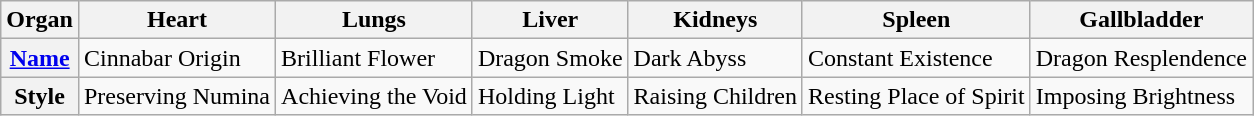<table class="wikitable">
<tr>
<th>Organ</th>
<th>Heart</th>
<th>Lungs</th>
<th>Liver</th>
<th>Kidneys</th>
<th>Spleen</th>
<th>Gallbladder</th>
</tr>
<tr>
<th><a href='#'>Name</a></th>
<td>Cinnabar Origin</td>
<td>Brilliant Flower</td>
<td>Dragon Smoke</td>
<td>Dark Abyss</td>
<td>Constant Existence</td>
<td>Dragon Resplendence</td>
</tr>
<tr>
<th>Style</th>
<td>Preserving Numina</td>
<td>Achieving the Void</td>
<td>Holding Light</td>
<td>Raising Children</td>
<td>Resting Place of Spirit</td>
<td>Imposing Brightness</td>
</tr>
</table>
